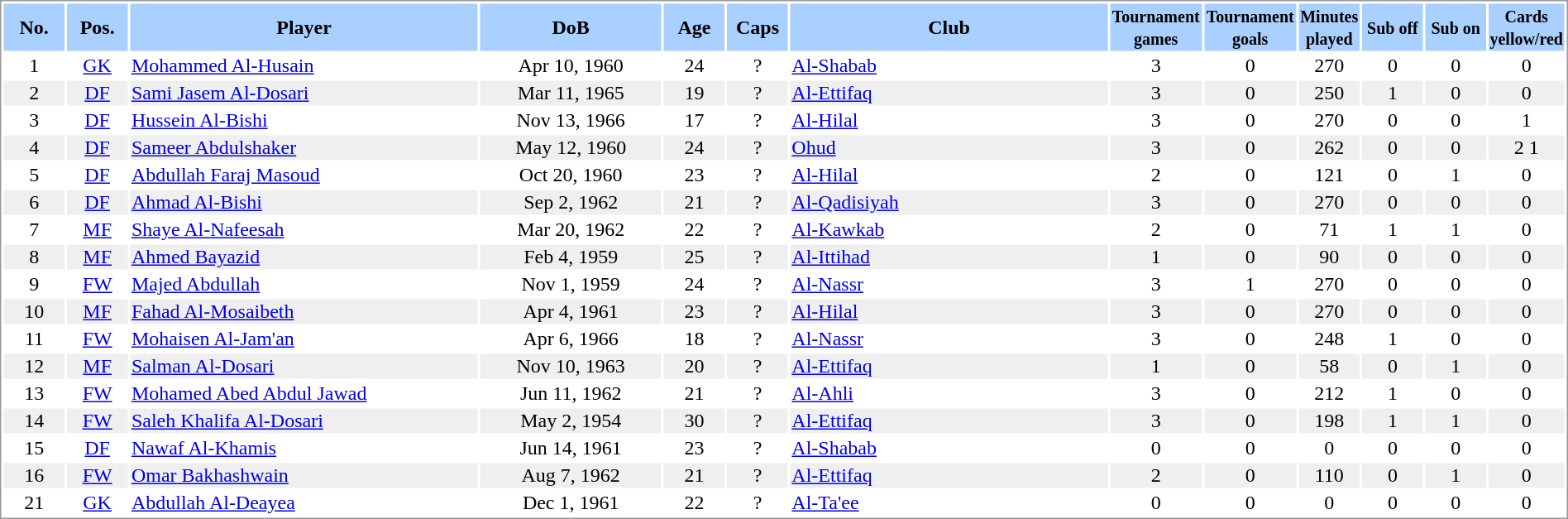<table border="0" width="100%" style="border: 1px solid #999; background-color:#FFFFFF; text-align:center">
<tr align="center" bgcolor="#AAD0FF">
<th width=4%>No.</th>
<th width=4%>Pos.</th>
<th width=23%>Player</th>
<th width=12%>DoB</th>
<th width=4%>Age</th>
<th width=4%>Caps</th>
<th width=21%>Club</th>
<th width=6%><small>Tournament<br>games</small></th>
<th width=6%><small>Tournament<br>goals</small></th>
<th width=4%><small>Minutes<br>played</small></th>
<th width=4%><small>Sub off</small></th>
<th width=4%><small>Sub on</small></th>
<th width=4%><small>Cards<br>yellow/red</small></th>
</tr>
<tr>
<td>1</td>
<td><a href='#'>GK</a></td>
<td align="left"><a href='#'>Mohammed Al-Husain</a></td>
<td>Apr 10, 1960</td>
<td>24</td>
<td>?</td>
<td align="left"> <a href='#'>Al-Shabab</a></td>
<td>3</td>
<td>0</td>
<td>270</td>
<td>0</td>
<td>0</td>
<td>0</td>
</tr>
<tr bgcolor="#EFEFEF">
<td>2</td>
<td><a href='#'>DF</a></td>
<td align="left"><a href='#'>Sami Jasem Al-Dosari</a></td>
<td>Mar 11, 1965</td>
<td>19</td>
<td>?</td>
<td align="left"> <a href='#'>Al-Ettifaq</a></td>
<td>3</td>
<td>0</td>
<td>250</td>
<td>1</td>
<td>0</td>
<td>0</td>
</tr>
<tr>
<td>3</td>
<td><a href='#'>DF</a></td>
<td align="left"><a href='#'>Hussein Al-Bishi</a></td>
<td>Nov 13, 1966</td>
<td>17</td>
<td>?</td>
<td align="left"> <a href='#'>Al-Hilal</a></td>
<td>3</td>
<td>0</td>
<td>270</td>
<td>0</td>
<td>0</td>
<td>1</td>
</tr>
<tr bgcolor="#EFEFEF">
<td>4</td>
<td><a href='#'>DF</a></td>
<td align="left"><a href='#'>Sameer Abdulshaker</a></td>
<td>May 12, 1960</td>
<td>24</td>
<td>?</td>
<td align="left"> <a href='#'>Ohud</a></td>
<td>3</td>
<td>0</td>
<td>262</td>
<td>0</td>
<td>0</td>
<td>2 1</td>
</tr>
<tr>
<td>5</td>
<td><a href='#'>DF</a></td>
<td align="left"><a href='#'>Abdullah Faraj Masoud</a></td>
<td>Oct 20, 1960</td>
<td>23</td>
<td>?</td>
<td align="left"> <a href='#'>Al-Hilal</a></td>
<td>2</td>
<td>0</td>
<td>121</td>
<td>0</td>
<td>1</td>
<td>0</td>
</tr>
<tr bgcolor="#EFEFEF">
<td>6</td>
<td><a href='#'>DF</a></td>
<td align="left"><a href='#'>Ahmad Al-Bishi</a></td>
<td>Sep 2, 1962</td>
<td>21</td>
<td>?</td>
<td align="left"> <a href='#'>Al-Qadisiyah</a></td>
<td>3</td>
<td>0</td>
<td>270</td>
<td>0</td>
<td>0</td>
<td>0</td>
</tr>
<tr>
<td>7</td>
<td><a href='#'>MF</a></td>
<td align="left"><a href='#'>Shaye Al-Nafeesah</a></td>
<td>Mar 20, 1962</td>
<td>22</td>
<td>?</td>
<td align="left"> <a href='#'>Al-Kawkab</a></td>
<td>2</td>
<td>0</td>
<td>71</td>
<td>1</td>
<td>1</td>
<td>0</td>
</tr>
<tr bgcolor="#EFEFEF">
<td>8</td>
<td><a href='#'>MF</a></td>
<td align="left"><a href='#'>Ahmed Bayazid</a></td>
<td>Feb 4, 1959</td>
<td>25</td>
<td>?</td>
<td align="left"> <a href='#'>Al-Ittihad</a></td>
<td>1</td>
<td>0</td>
<td>90</td>
<td>0</td>
<td>0</td>
<td>0</td>
</tr>
<tr>
<td>9</td>
<td><a href='#'>FW</a></td>
<td align="left"><a href='#'>Majed Abdullah</a></td>
<td>Nov 1, 1959</td>
<td>24</td>
<td>?</td>
<td align="left"> <a href='#'>Al-Nassr</a></td>
<td>3</td>
<td>1</td>
<td>270</td>
<td>0</td>
<td>0</td>
<td>0</td>
</tr>
<tr bgcolor="#EFEFEF">
<td>10</td>
<td><a href='#'>MF</a></td>
<td align="left"><a href='#'>Fahad Al-Mosaibeth</a></td>
<td>Apr 4, 1961</td>
<td>23</td>
<td>?</td>
<td align="left"> <a href='#'>Al-Hilal</a></td>
<td>3</td>
<td>0</td>
<td>270</td>
<td>0</td>
<td>0</td>
<td>0</td>
</tr>
<tr>
<td>11</td>
<td><a href='#'>FW</a></td>
<td align="left"><a href='#'>Mohaisen Al-Jam'an</a></td>
<td>Apr 6, 1966</td>
<td>18</td>
<td>?</td>
<td align="left"> <a href='#'>Al-Nassr</a></td>
<td>3</td>
<td>0</td>
<td>248</td>
<td>1</td>
<td>0</td>
<td>0</td>
</tr>
<tr bgcolor="#EFEFEF">
<td>12</td>
<td><a href='#'>MF</a></td>
<td align="left"><a href='#'>Salman Al-Dosari</a></td>
<td>Nov 10, 1963</td>
<td>20</td>
<td>?</td>
<td align="left"> <a href='#'>Al-Ettifaq</a></td>
<td>1</td>
<td>0</td>
<td>58</td>
<td>0</td>
<td>1</td>
<td>0</td>
</tr>
<tr>
<td>13</td>
<td><a href='#'>FW</a></td>
<td align="left"><a href='#'>Mohamed Abed Abdul Jawad</a></td>
<td>Jun 11, 1962</td>
<td>21</td>
<td>?</td>
<td align="left"> <a href='#'>Al-Ahli</a></td>
<td>3</td>
<td>0</td>
<td>212</td>
<td>1</td>
<td>0</td>
<td>0</td>
</tr>
<tr bgcolor="#EFEFEF">
<td>14</td>
<td><a href='#'>FW</a></td>
<td align="left"><a href='#'>Saleh Khalifa Al-Dosari</a></td>
<td>May 2, 1954</td>
<td>30</td>
<td>?</td>
<td align="left"> <a href='#'>Al-Ettifaq</a></td>
<td>3</td>
<td>0</td>
<td>198</td>
<td>1</td>
<td>1</td>
<td>0</td>
</tr>
<tr>
<td>15</td>
<td><a href='#'>DF</a></td>
<td align="left"><a href='#'>Nawaf Al-Khamis</a></td>
<td>Jun 14, 1961</td>
<td>23</td>
<td>?</td>
<td align="left"> <a href='#'>Al-Shabab</a></td>
<td>0</td>
<td>0</td>
<td>0</td>
<td>0</td>
<td>0</td>
<td>0</td>
</tr>
<tr bgcolor="#EFEFEF">
<td>16</td>
<td><a href='#'>FW</a></td>
<td align="left"><a href='#'>Omar Bakhashwain</a></td>
<td>Aug 7, 1962</td>
<td>21</td>
<td>?</td>
<td align="left"> <a href='#'>Al-Ettifaq</a></td>
<td>2</td>
<td>0</td>
<td>110</td>
<td>0</td>
<td>1</td>
<td>0</td>
</tr>
<tr>
<td>21</td>
<td><a href='#'>GK</a></td>
<td align="left"><a href='#'>Abdullah Al-Deayea</a></td>
<td>Dec 1, 1961</td>
<td>22</td>
<td>?</td>
<td align="left"> <a href='#'>Al-Ta'ee</a></td>
<td>0</td>
<td>0</td>
<td>0</td>
<td>0</td>
<td>0</td>
<td>0</td>
</tr>
</table>
